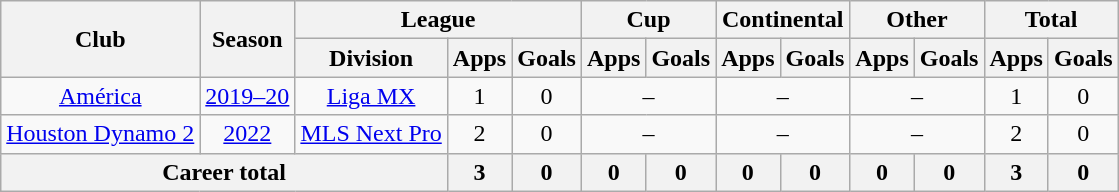<table class="wikitable" style="text-align: center">
<tr>
<th rowspan="2">Club</th>
<th rowspan="2">Season</th>
<th colspan="3">League</th>
<th colspan="2">Cup</th>
<th colspan="2">Continental</th>
<th colspan="2">Other</th>
<th colspan="2">Total</th>
</tr>
<tr>
<th>Division</th>
<th>Apps</th>
<th>Goals</th>
<th>Apps</th>
<th>Goals</th>
<th>Apps</th>
<th>Goals</th>
<th>Apps</th>
<th>Goals</th>
<th>Apps</th>
<th>Goals</th>
</tr>
<tr>
<td><a href='#'>América</a></td>
<td><a href='#'>2019–20</a></td>
<td><a href='#'>Liga MX</a></td>
<td>1</td>
<td>0</td>
<td colspan="2">–</td>
<td colspan="2">–</td>
<td colspan="2">–</td>
<td>1</td>
<td>0</td>
</tr>
<tr>
<td><a href='#'>Houston Dynamo 2</a></td>
<td><a href='#'>2022</a></td>
<td><a href='#'>MLS Next Pro</a></td>
<td>2</td>
<td>0</td>
<td colspan="2">–</td>
<td colspan="2">–</td>
<td colspan="2">–</td>
<td>2</td>
<td>0</td>
</tr>
<tr>
<th colspan="3"><strong>Career total</strong></th>
<th>3</th>
<th>0</th>
<th>0</th>
<th>0</th>
<th>0</th>
<th>0</th>
<th>0</th>
<th>0</th>
<th>3</th>
<th>0</th>
</tr>
</table>
